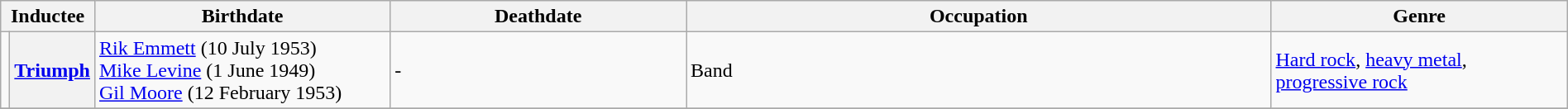<table class="wikitable" width="100%">
<tr>
<th colspan=2>Inductee</th>
<th width="20%">Birthdate</th>
<th width="20%">Deathdate</th>
<th width="40%">Occupation</th>
<th width="40%">Genre</th>
</tr>
<tr>
<td></td>
<th><a href='#'>Triumph</a></th>
<td><a href='#'>Rik Emmett</a> (10 July 1953) <br> <a href='#'>Mike Levine</a> (1 June 1949) <br> <a href='#'>Gil Moore</a> (12 February 1953)</td>
<td>-</td>
<td>Band</td>
<td><a href='#'>Hard rock</a>, <a href='#'>heavy metal</a>, <a href='#'>progressive rock</a></td>
</tr>
<tr>
</tr>
</table>
